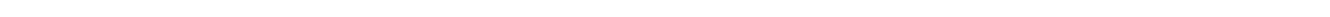<table style="width:88%; text-align:center;">
<tr style="color:white;">
<td style="background:"><strong>4</strong></td>
<td style="background:"><strong>46</strong></td>
<td style="background:"><strong>2</strong></td>
<td style="background:"><strong>2</strong></td>
<td style="background:"><strong>50</strong></td>
</tr>
</table>
